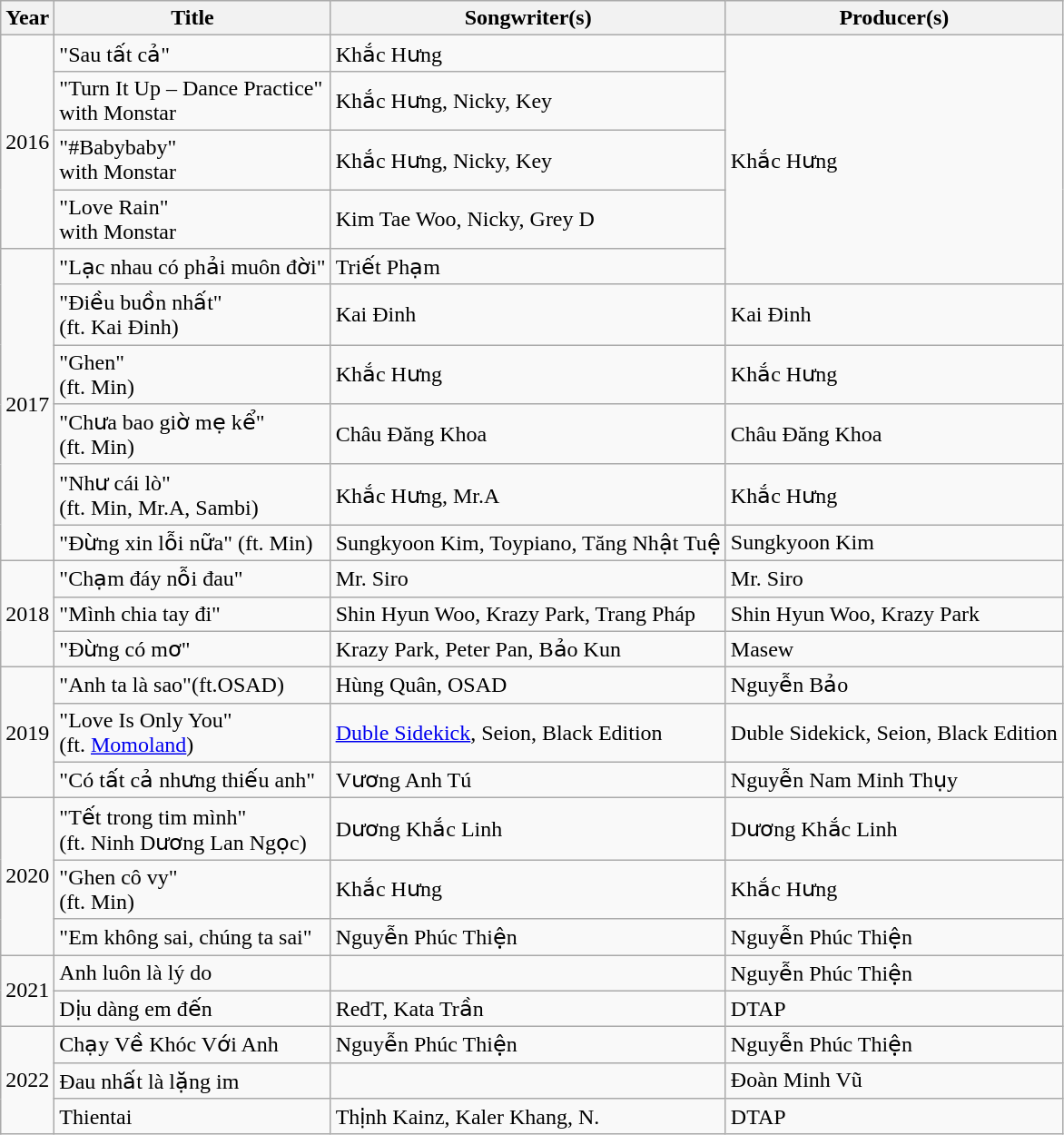<table class="wikitable">
<tr>
<th>Year</th>
<th>Title</th>
<th>Songwriter(s)</th>
<th>Producer(s)</th>
</tr>
<tr>
<td rowspan="4">2016</td>
<td>"Sau tất cả"</td>
<td>Khắc Hưng</td>
<td rowspan="5">Khắc Hưng</td>
</tr>
<tr>
<td>"Turn It Up – Dance Practice"<br>with Monstar</td>
<td>Khắc Hưng, Nicky, Key</td>
</tr>
<tr>
<td>"#Babybaby"<br>with Monstar</td>
<td>Khắc Hưng, Nicky, Key</td>
</tr>
<tr>
<td>"Love Rain"<br>with Monstar</td>
<td>Kim Tae Woo, Nicky, Grey D</td>
</tr>
<tr>
<td rowspan="6">2017</td>
<td>"Lạc nhau có phải muôn đời"</td>
<td>Triết Phạm</td>
</tr>
<tr>
<td>"Điều buồn nhất"<br>(ft. Kai Đinh)</td>
<td>Kai Đinh</td>
<td>Kai Đinh</td>
</tr>
<tr>
<td>"Ghen"<br>(ft. Min)</td>
<td>Khắc Hưng</td>
<td>Khắc Hưng</td>
</tr>
<tr>
<td>"Chưa bao giờ mẹ kể"<br>(ft. Min)</td>
<td>Châu Đăng Khoa</td>
<td>Châu Đăng Khoa</td>
</tr>
<tr>
<td>"Như cái lò"<br>(ft. Min, Mr.A, Sambi)</td>
<td>Khắc Hưng, Mr.A</td>
<td>Khắc Hưng</td>
</tr>
<tr>
<td>"Đừng xin lỗi nữa" (ft. Min)</td>
<td>Sungkyoon Kim, Toypiano, Tăng Nhật Tuệ</td>
<td>Sungkyoon Kim</td>
</tr>
<tr>
<td rowspan="3">2018</td>
<td>"Chạm đáy nỗi đau"</td>
<td>Mr. Siro</td>
<td>Mr. Siro</td>
</tr>
<tr>
<td>"Mình chia tay đi"</td>
<td>Shin Hyun Woo, Krazy Park, Trang Pháp</td>
<td>Shin Hyun Woo, Krazy Park</td>
</tr>
<tr>
<td>"Đừng có mơ"</td>
<td>Krazy Park, Peter Pan, Bảo Kun</td>
<td>Masew</td>
</tr>
<tr>
<td rowspan="3">2019</td>
<td>"Anh ta là sao"(ft.OSAD)</td>
<td>Hùng Quân, OSAD</td>
<td>Nguyễn Bảo</td>
</tr>
<tr>
<td>"Love Is Only You"<br>(ft. <a href='#'>Momoland</a>)</td>
<td><a href='#'>Duble Sidekick</a>, Seion, Black Edition</td>
<td>Duble Sidekick, Seion, Black Edition</td>
</tr>
<tr>
<td>"Có tất cả nhưng thiếu anh"</td>
<td>Vương Anh Tú</td>
<td>Nguyễn Nam Minh Thụy</td>
</tr>
<tr>
<td rowspan="3">2020</td>
<td>"Tết trong tim mình"<br>(ft. Ninh Dương Lan Ngọc)</td>
<td>Dương Khắc Linh</td>
<td>Dương Khắc Linh</td>
</tr>
<tr>
<td>"Ghen cô vy"<br>(ft. Min)</td>
<td>Khắc Hưng</td>
<td>Khắc Hưng</td>
</tr>
<tr>
<td>"Em không sai, chúng ta sai"</td>
<td>Nguyễn Phúc Thiện</td>
<td>Nguyễn Phúc Thiện</td>
</tr>
<tr>
<td rowspan="2">2021</td>
<td>Anh luôn là lý do</td>
<td></td>
<td>Nguyễn Phúc Thiện</td>
</tr>
<tr>
<td>Dịu dàng em đến</td>
<td>RedT, Kata Trần</td>
<td>DTAP</td>
</tr>
<tr>
<td rowspan="3">2022</td>
<td>Chạy Về Khóc Với Anh</td>
<td>Nguyễn Phúc Thiện</td>
<td>Nguyễn Phúc Thiện</td>
</tr>
<tr>
<td>Đau nhất là lặng im</td>
<td></td>
<td>Đoàn Minh Vũ</td>
</tr>
<tr>
<td>Thientai</td>
<td>Thịnh Kainz, Kaler Khang, N.</td>
<td>DTAP</td>
</tr>
</table>
